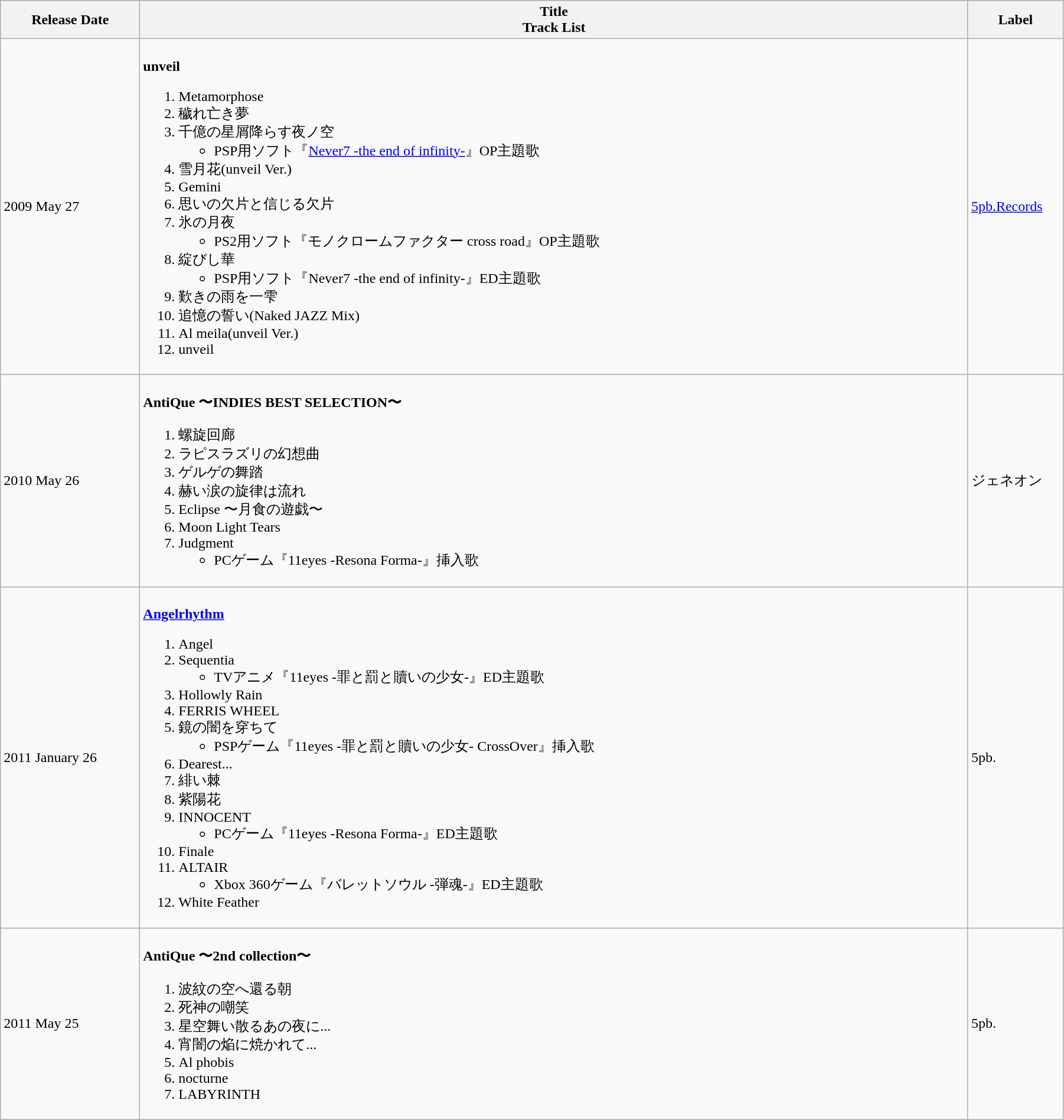<table class="wikitable" width="95%">
<tr>
<th width="150px">Release Date</th>
<th>Title<br>Track List</th>
<th width="100px">Label</th>
</tr>
<tr>
<td>2009 May 27</td>
<td><br><strong>unveil</strong><ol><li>Metamorphose</li><li>穢れ亡き夢</li><li>千億の星屑降らす夜ノ空<ul><li>PSP用ソフト『<a href='#'>Never7 -the end of infinity-</a>』OP主題歌</li></ul></li><li>雪月花(unveil Ver.)</li><li>Gemini</li><li>思いの欠片と信じる欠片</li><li>氷の月夜<ul><li>PS2用ソフト『モノクロームファクター cross road』OP主題歌</li></ul></li><li>綻びし華<ul><li>PSP用ソフト『Never7 -the end of infinity-』ED主題歌</li></ul></li><li>歎きの雨を一雫</li><li>追憶の誓い(Naked JAZZ Mix)</li><li>Al meila(unveil Ver.)</li><li>unveil</li></ol></td>
<td><a href='#'>5pb.Records</a></td>
</tr>
<tr>
<td>2010 May 26</td>
<td><br><strong>AntiQue 〜INDIES BEST SELECTION〜</strong><ol><li>螺旋回廊</li><li>ラピスラズリの幻想曲</li><li>ゲルゲの舞踏</li><li>赫い涙の旋律は流れ</li><li>Eclipse 〜月食の遊戯〜</li><li>Moon Light Tears</li><li>Judgment<ul><li>PCゲーム『11eyes -Resona Forma-』挿入歌</li></ul></li></ol></td>
<td ジェネオン・ユニバーサル・エンターテイメントジャパン>ジェネオン</td>
</tr>
<tr>
<td>2011 January 26</td>
<td><br><strong><a href='#'>Angelrhythm</a></strong><ol><li>Angel</li><li>Sequentia<ul><li>TVアニメ『11eyes -罪と罰と贖いの少女-』ED主題歌</li></ul></li><li>Hollowly Rain</li><li>FERRIS WHEEL</li><li>鏡の闇を穿ちて<ul><li>PSPゲーム『11eyes -罪と罰と贖いの少女- CrossOver』挿入歌</li></ul></li><li>Dearest...</li><li>緋い棘</li><li>紫陽花</li><li>INNOCENT<ul><li>PCゲーム『11eyes -Resona Forma-』ED主題歌</li></ul></li><li>Finale</li><li>ALTAIR<ul><li>Xbox 360ゲーム『バレットソウル -弾魂-』ED主題歌</li></ul></li><li>White Feather</li></ol></td>
<td>5pb.</td>
</tr>
<tr>
<td>2011 May 25</td>
<td><br><strong>AntiQue 〜2nd collection〜</strong><ol><li>波紋の空へ還る朝</li><li>死神の嘲笑</li><li>星空舞い散るあの夜に...</li><li>宵闇の焔に焼かれて...</li><li>Al phobis</li><li>nocturne</li><li>LABYRINTH</li></ol></td>
<td>5pb.</td>
</tr>
</table>
